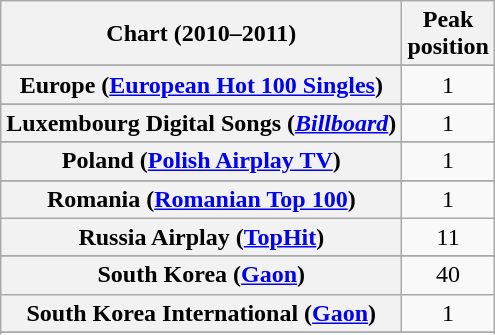<table class="wikitable sortable plainrowheaders">
<tr>
<th>Chart (2010–2011)</th>
<th>Peak<br>position</th>
</tr>
<tr>
</tr>
<tr>
</tr>
<tr>
</tr>
<tr>
</tr>
<tr>
</tr>
<tr>
</tr>
<tr>
</tr>
<tr>
</tr>
<tr>
</tr>
<tr>
<th scope="row">Europe (<a href='#'>European Hot 100 Singles</a>)</th>
<td style="text-align:center;">1</td>
</tr>
<tr>
</tr>
<tr>
</tr>
<tr>
</tr>
<tr>
</tr>
<tr>
</tr>
<tr>
</tr>
<tr>
</tr>
<tr>
</tr>
<tr>
</tr>
<tr>
<th scope="row">Luxembourg Digital Songs (<em><a href='#'>Billboard</a></em>)</th>
<td style="text-align:center;">1</td>
</tr>
<tr>
</tr>
<tr>
</tr>
<tr>
</tr>
<tr>
</tr>
<tr>
<th scope="row">Poland (<a href='#'>Polish Airplay TV</a>)</th>
<td style="text-align:center;">1</td>
</tr>
<tr>
</tr>
<tr>
<th scope="row">Romania (<a href='#'>Romanian Top 100</a>)</th>
<td style="text-align:center;">1</td>
</tr>
<tr>
<th scope="row">Russia Airplay (<a href='#'>TopHit</a>)</th>
<td style="text-align:center;">11</td>
</tr>
<tr>
</tr>
<tr>
</tr>
<tr>
<th scope="row">South Korea (<a href='#'>Gaon</a>)</th>
<td style="text-align:center;">40</td>
</tr>
<tr>
<th scope="row">South Korea International (<a href='#'>Gaon</a>)</th>
<td style="text-align:center;">1</td>
</tr>
<tr>
</tr>
<tr>
</tr>
<tr>
</tr>
<tr>
</tr>
<tr>
</tr>
<tr>
</tr>
<tr>
</tr>
<tr>
</tr>
<tr>
</tr>
</table>
